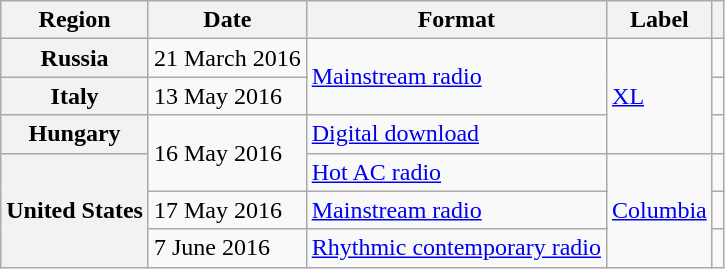<table class="wikitable plainrowheaders">
<tr>
<th scope="col">Region</th>
<th scope="col">Date</th>
<th scope="col">Format</th>
<th scope="col">Label</th>
<th scope="col"></th>
</tr>
<tr>
<th scope="row">Russia</th>
<td>21 March 2016</td>
<td rowspan="2"><a href='#'>Mainstream radio</a></td>
<td rowspan="3"><a href='#'>XL</a></td>
<td align="center"></td>
</tr>
<tr>
<th scope="row">Italy</th>
<td>13 May 2016</td>
<td style="text-align:center;"></td>
</tr>
<tr>
<th scope="row">Hungary</th>
<td rowspan="2">16 May 2016</td>
<td><a href='#'>Digital download</a></td>
<td style="text-align:center;"></td>
</tr>
<tr>
<th scope="row" rowspan="3">United States</th>
<td><a href='#'>Hot AC radio</a></td>
<td rowspan="3"><a href='#'>Columbia</a></td>
<td style="text-align:center;"></td>
</tr>
<tr>
<td>17 May 2016</td>
<td><a href='#'>Mainstream radio</a></td>
<td style="text-align:center;"></td>
</tr>
<tr>
<td>7 June 2016</td>
<td><a href='#'>Rhythmic contemporary radio</a></td>
<td style="text-align:center;"></td>
</tr>
</table>
